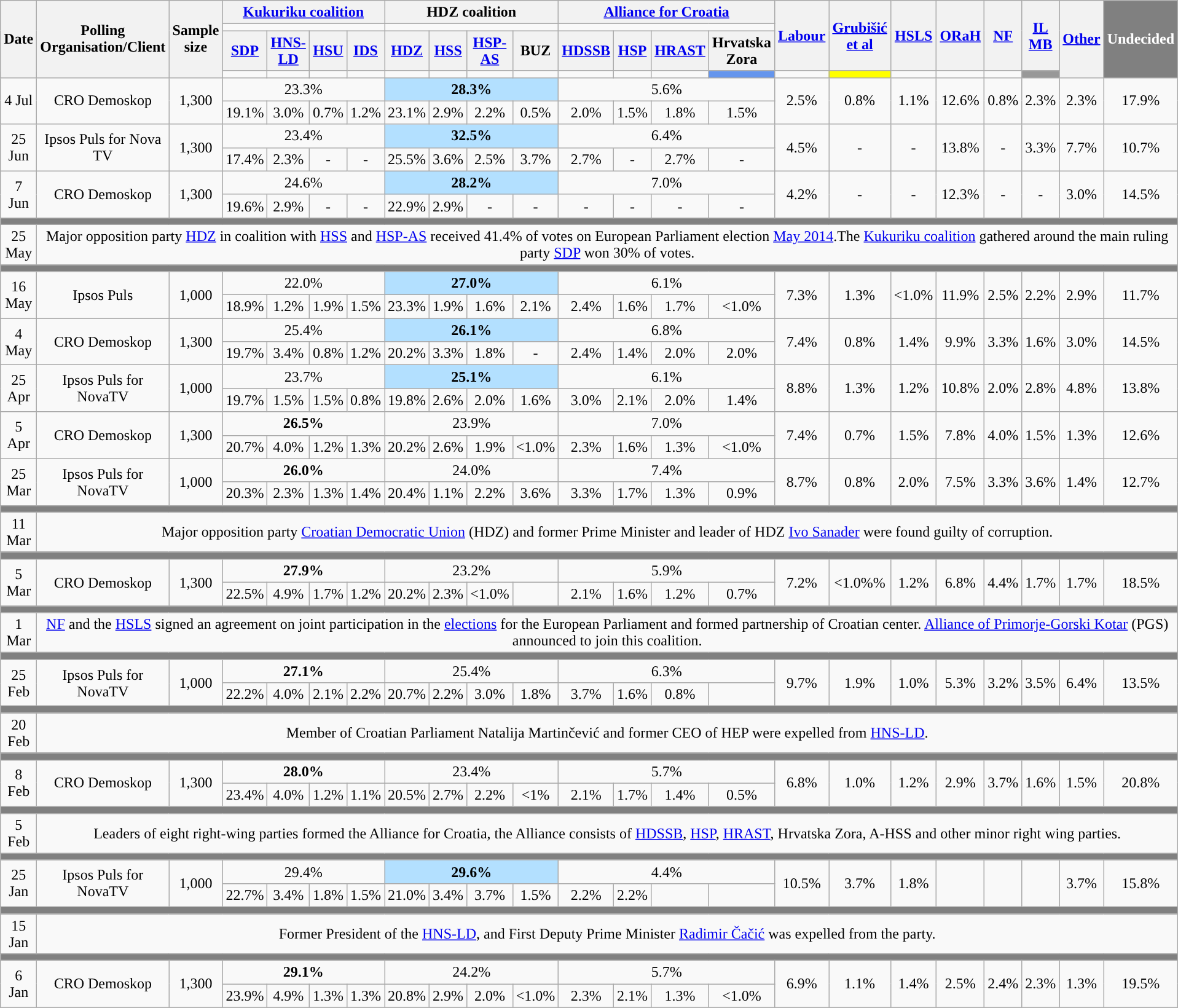<table class="wikitable" style="text-align:center;">
<tr>
<th rowspan="4">Date</th>
<th rowspan="4">Polling Organisation/Client</th>
<th rowspan="4">Sample size</th>
<th colspan="4"><a href='#'>Kukuriku coalition</a></th>
<th colspan="4">HDZ coalition</th>
<th colspan="4"><a href='#'>Alliance for Croatia</a></th>
<th rowspan="3"><a href='#'>Labour</a></th>
<th rowspan="3"><a href='#'>Grubišić et al</a></th>
<th rowspan="3"><a href='#'>HSLS</a></th>
<th rowspan="3"><a href='#'>ORaH</a></th>
<th rowspan="3"><a href='#'>NF</a></th>
<th rowspan="3"><a href='#'>IL MB</a></th>
<th rowspan="4"><a href='#'>Other</a></th>
<th rowspan="4" style="background:gray; color:white;">Undecided</th>
</tr>
<tr>
<td colspan="4" style="background: "></td>
<td colspan="4" style="background: "></td>
<td colspan="4" style="background: "></td>
</tr>
<tr>
<th><a href='#'>SDP</a></th>
<th><a href='#'>HNS-LD</a></th>
<th><a href='#'>HSU</a></th>
<th><a href='#'>IDS</a></th>
<th><a href='#'>HDZ</a></th>
<th><a href='#'>HSS</a></th>
<th><a href='#'>HSP-AS</a></th>
<th>BUZ</th>
<th><a href='#'>HDSSB</a></th>
<th><a href='#'>HSP</a></th>
<th><a href='#'>HRAST</a></th>
<th>Hrvatska Zora</th>
</tr>
<tr>
<td style="background: "></td>
<td style="background: "></td>
<td style="background: "></td>
<td style="background: "></td>
<td style="background: "></td>
<td style="background: "></td>
<td style="background: "></td>
<td style="background: "></td>
<td style="background: "></td>
<td style="background: "></td>
<td></td>
<td style="background:#6495ed; width:80px;"></td>
<td style="background: "></td>
<td style="background:yellow; width:80px;"></td>
<td style="background: "></td>
<td style="background: "></td>
<td style="background: "></td>
<td style="background:#989898; width:80px;" ></td>
</tr>
<tr>
<td rowspan="2">4 Jul</td>
<td rowspan="2">CRO Demoskop </td>
<td rowspan="2">1,300</td>
<td colspan="4" align="center">23.3%</td>
<td colspan="4" align="center" style="background:#B3E0FF"><strong>28.3%</strong></td>
<td colspan="4" align="center">5.6%</td>
<td rowspan="2" style="text-align:center;">2.5%</td>
<td rowspan="2" style="text-align:center;">0.8%</td>
<td rowspan="2" style="text-align:center;">1.1%</td>
<td rowspan="2" style="text-align:center;">12.6%</td>
<td rowspan="2" style="text-align:center;">0.8%</td>
<td rowspan="2" style="text-align:center;">2.3%</td>
<td rowspan="2" style="text-align:center;">2.3%</td>
<td rowspan="2" style="text-align:center;">17.9%</td>
</tr>
<tr style="text-align:center;">
<td>19.1%</td>
<td>3.0%</td>
<td>0.7%</td>
<td>1.2%</td>
<td>23.1%</td>
<td>2.9%</td>
<td>2.2%</td>
<td>0.5%</td>
<td>2.0%</td>
<td>1.5%</td>
<td>1.8%</td>
<td>1.5%</td>
</tr>
<tr>
<td rowspan="2">25 Jun</td>
<td rowspan="2">Ipsos Puls for Nova TV </td>
<td rowspan="2">1,300</td>
<td colspan="4" align="center">23.4%</td>
<td colspan="4" align="center" style="background:#B3E0FF"><strong>32.5%</strong></td>
<td colspan="4" align="center">6.4%</td>
<td rowspan="2" style="text-align:center;">4.5%</td>
<td rowspan="2" style="text-align:center;">-</td>
<td rowspan="2" style="text-align:center;">-</td>
<td rowspan="2" style="text-align:center;">13.8%</td>
<td rowspan="2" style="text-align:center;">-</td>
<td rowspan="2" style="text-align:center;">3.3%</td>
<td rowspan="2" style="text-align:center;">7.7%</td>
<td rowspan="2" style="text-align:center;">10.7%</td>
</tr>
<tr style="text-align:center;">
<td>17.4%</td>
<td>2.3%</td>
<td>-</td>
<td>-</td>
<td>25.5%</td>
<td>3.6%</td>
<td>2.5%</td>
<td>3.7%</td>
<td>2.7%</td>
<td>-</td>
<td>2.7%</td>
<td>-</td>
</tr>
<tr>
<td rowspan="2">7 Jun</td>
<td rowspan="2">CRO Demoskop </td>
<td rowspan="2">1,300</td>
<td colspan="4" align="center">24.6%</td>
<td colspan="4" align="center" style="background:#B3E0FF"><strong>28.2%</strong></td>
<td colspan="4" align="center">7.0%</td>
<td rowspan="2" style="text-align:center;">4.2%</td>
<td rowspan="2" style="text-align:center;">-</td>
<td rowspan="2" style="text-align:center;">-</td>
<td rowspan="2" style="text-align:center;">12.3%</td>
<td rowspan="2" style="text-align:center;">-</td>
<td rowspan="2" style="text-align:center;">-</td>
<td rowspan="2" style="text-align:center;">3.0%</td>
<td rowspan="2" style="text-align:center;">14.5%</td>
</tr>
<tr style="text-align:center;">
<td>19.6%</td>
<td>2.9%</td>
<td>-</td>
<td>-</td>
<td>22.9%</td>
<td>2.9%</td>
<td>-</td>
<td>-</td>
<td>-</td>
<td>-</td>
<td>-</td>
<td>-</td>
</tr>
<tr>
<td style="background:gray;" colspan="24"></td>
</tr>
<tr>
<td>25 May</td>
<td colspan="23">Major opposition party <a href='#'>HDZ</a> in coalition with <a href='#'>HSS</a> and <a href='#'>HSP-AS</a> received 41.4% of votes on European Parliament election <a href='#'>May 2014</a>.The <a href='#'>Kukuriku coalition</a> gathered around the main ruling party <a href='#'>SDP</a> won 30% of votes.</td>
</tr>
<tr>
<td style="background:gray;" colspan="24"></td>
</tr>
<tr>
<td rowspan="2">16 May</td>
<td rowspan="2">Ipsos Puls </td>
<td rowspan="2">1,000</td>
<td colspan="4" align="center">22.0%</td>
<td colspan="4" align="center" style="background:#B3E0FF"><strong>27.0%</strong></td>
<td colspan="4" align="center">6.1%</td>
<td rowspan="2" style="text-align:center;">7.3%</td>
<td rowspan="2" style="text-align:center;">1.3%</td>
<td rowspan="2" style="text-align:center;"><1.0%</td>
<td rowspan="2" style="text-align:center;">11.9%</td>
<td rowspan="2" style="text-align:center;">2.5%</td>
<td rowspan="2" style="text-align:center;">2.2%</td>
<td rowspan="2" style="text-align:center;">2.9%</td>
<td rowspan="2" style="text-align:center;">11.7%</td>
</tr>
<tr style="text-align:center;">
<td>18.9%</td>
<td>1.2%</td>
<td>1.9%</td>
<td>1.5%</td>
<td>23.3%</td>
<td>1.9%</td>
<td>1.6%</td>
<td>2.1%</td>
<td>2.4%</td>
<td>1.6%</td>
<td>1.7%</td>
<td><1.0%</td>
</tr>
<tr>
<td rowspan="2">4 May</td>
<td rowspan="2">CRO Demoskop </td>
<td rowspan="2">1,300</td>
<td colspan="4" align="center">25.4%</td>
<td colspan="4" align="center" style="background:#B3E0FF"><strong>26.1%</strong></td>
<td colspan="4" align="center">6.8%</td>
<td rowspan="2" style="text-align:center;">7.4%</td>
<td rowspan="2" style="text-align:center;">0.8%</td>
<td rowspan="2" style="text-align:center;">1.4%</td>
<td rowspan="2" style="text-align:center;">9.9%</td>
<td rowspan="2" style="text-align:center;">3.3%</td>
<td rowspan="2" style="text-align:center;">1.6%</td>
<td rowspan="2" style="text-align:center;">3.0%</td>
<td rowspan="2" style="text-align:center;">14.5%</td>
</tr>
<tr style="text-align:center;">
<td>19.7%</td>
<td>3.4%</td>
<td>0.8%</td>
<td>1.2%</td>
<td>20.2%</td>
<td>3.3%</td>
<td>1.8%</td>
<td>-</td>
<td>2.4%</td>
<td>1.4%</td>
<td>2.0%</td>
<td>2.0%</td>
</tr>
<tr>
<td rowspan="2">25 Apr</td>
<td rowspan="2">Ipsos Puls for NovaTV </td>
<td rowspan="2">1,000</td>
<td colspan="4" align="center">23.7%</td>
<td colspan="4" align="center" style="background:#B3E0FF"><strong>25.1%</strong></td>
<td colspan="4" align="center">6.1%</td>
<td rowspan="2" style="text-align:center;">8.8%</td>
<td rowspan="2" style="text-align:center;">1.3%</td>
<td rowspan="2" style="text-align:center;">1.2%</td>
<td rowspan="2" style="text-align:center;">10.8%</td>
<td rowspan="2" style="text-align:center;">2.0%</td>
<td rowspan="2" style="text-align:center;">2.8%</td>
<td rowspan="2" style="text-align:center;">4.8%</td>
<td rowspan="2" style="text-align:center;">13.8%</td>
</tr>
<tr style="text-align:center;">
<td>19.7%</td>
<td>1.5%</td>
<td>1.5%</td>
<td>0.8%</td>
<td>19.8%</td>
<td>2.6%</td>
<td>2.0%</td>
<td>1.6%</td>
<td>3.0%</td>
<td>2.1%</td>
<td>2.0%</td>
<td>1.4%</td>
</tr>
<tr>
<td rowspan="2">5 Apr</td>
<td rowspan="2">CRO Demoskop </td>
<td rowspan="2">1,300</td>
<td colspan="4" align="center" ><strong>26.5%</strong></td>
<td colspan="4" align="center">23.9%</td>
<td colspan="4" align="center">7.0%</td>
<td rowspan="2" style="text-align:center;">7.4%</td>
<td rowspan="2" style="text-align:center;">0.7%</td>
<td rowspan="2" style="text-align:center;">1.5%</td>
<td rowspan="2" style="text-align:center;">7.8%</td>
<td rowspan="2" style="text-align:center;">4.0%</td>
<td rowspan="2" style="text-align:center;">1.5%</td>
<td rowspan="2" style="text-align:center;">1.3%</td>
<td rowspan="2" style="text-align:center;">12.6%</td>
</tr>
<tr style="text-align:center;">
<td>20.7%</td>
<td>4.0%</td>
<td>1.2%</td>
<td>1.3%</td>
<td>20.2%</td>
<td>2.6%</td>
<td>1.9%</td>
<td><1.0%</td>
<td>2.3%</td>
<td>1.6%</td>
<td>1.3%</td>
<td><1.0%</td>
</tr>
<tr>
<td rowspan="2">25 Mar</td>
<td rowspan="2">Ipsos Puls for NovaTV </td>
<td rowspan="2">1,000</td>
<td colspan="4" align="center" ><strong>26.0%</strong></td>
<td colspan="4" align="center">24.0%</td>
<td colspan="4" align="center">7.4%</td>
<td rowspan="2" style="text-align:center;">8.7%</td>
<td rowspan="2" style="text-align:center;">0.8%</td>
<td rowspan="2" style="text-align:center;">2.0%</td>
<td rowspan="2" style="text-align:center;">7.5%</td>
<td rowspan="2" style="text-align:center;">3.3%</td>
<td rowspan="2" style="text-align:center;">3.6%</td>
<td rowspan="2" style="text-align:center;">1.4%</td>
<td rowspan="2" style="text-align:center;">12.7%</td>
</tr>
<tr style="text-align:center;">
<td>20.3%</td>
<td>2.3%</td>
<td>1.3%</td>
<td>1.4%</td>
<td>20.4%</td>
<td>1.1%</td>
<td>2.2%</td>
<td>3.6%</td>
<td>3.3%</td>
<td>1.7%</td>
<td>1.3%</td>
<td>0.9%</td>
</tr>
<tr>
<td style="background:gray;" colspan="24"></td>
</tr>
<tr>
<td>11 Mar</td>
<td colspan="23">Major opposition party <a href='#'>Croatian Democratic Union</a> (HDZ) and former Prime Minister and leader of HDZ <a href='#'>Ivo Sanader</a> were found guilty of corruption.</td>
</tr>
<tr>
<td style="background:gray;" colspan="24"></td>
</tr>
<tr>
<td rowspan="2">5 Mar</td>
<td rowspan="2">CRO Demoskop </td>
<td rowspan="2">1,300</td>
<td colspan="4" align="center" ><strong>27.9%</strong></td>
<td colspan="4" align="center">23.2%</td>
<td colspan="4" align="center">5.9%</td>
<td rowspan="2" style="text-align:center;">7.2%</td>
<td rowspan="2" style="text-align:center;"><1.0%%</td>
<td rowspan="2" style="text-align:center;">1.2%</td>
<td rowspan="2" style="text-align:center;">6.8%</td>
<td rowspan="2" style="text-align:center;">4.4%</td>
<td rowspan="2" style="text-align:center;">1.7%</td>
<td rowspan="2" style="text-align:center;">1.7%</td>
<td rowspan="2" style="text-align:center;">18.5%</td>
</tr>
<tr style="text-align:center;">
<td>22.5%</td>
<td>4.9%</td>
<td>1.7%</td>
<td>1.2%</td>
<td>20.2%</td>
<td>2.3%</td>
<td><1.0%</td>
<td></td>
<td>2.1%</td>
<td>1.6%</td>
<td>1.2%</td>
<td>0.7%</td>
</tr>
<tr>
<td style="background:gray;" colspan="24"></td>
</tr>
<tr>
<td>1 Mar</td>
<td colspan="23"><a href='#'>NF</a> and the <a href='#'>HSLS</a> signed an agreement on joint participation in the <a href='#'>elections</a> for the European Parliament and formed partnership of Croatian center. <a href='#'>Alliance of Primorje-Gorski Kotar</a> (PGS) announced to join this coalition.</td>
</tr>
<tr>
<td style="background:gray;" colspan="24"></td>
</tr>
<tr>
<td rowspan="2">25 Feb</td>
<td rowspan="2">Ipsos Puls for NovaTV </td>
<td rowspan="2">1,000</td>
<td colspan="4" align="center" ><strong>27.1%</strong></td>
<td colspan="4" align="center">25.4%</td>
<td colspan="4" align="center">6.3%</td>
<td rowspan="2" style="text-align:center;">9.7%</td>
<td rowspan="2" style="text-align:center;">1.9%</td>
<td rowspan="2" style="text-align:center;">1.0%</td>
<td rowspan="2" style="text-align:center;">5.3%</td>
<td rowspan="2" style="text-align:center;">3.2%</td>
<td rowspan="2" style="text-align:center;">3.5%</td>
<td rowspan="2" style="text-align:center;">6.4%</td>
<td rowspan="2" style="text-align:center;">13.5%</td>
</tr>
<tr style="text-align:center;">
<td>22.2%</td>
<td>4.0%</td>
<td>2.1%</td>
<td>2.2%</td>
<td>20.7%</td>
<td>2.2%</td>
<td>3.0%</td>
<td>1.8%</td>
<td>3.7%</td>
<td>1.6%</td>
<td>0.8%</td>
</tr>
<tr>
<td style="background:gray;" colspan="23"></td>
</tr>
<tr>
<td>20 Feb</td>
<td colspan="22">Member of Croatian Parliament Natalija Martinčević and former CEO of HEP were expelled from <a href='#'>HNS-LD</a>.</td>
</tr>
<tr>
<td style="background:gray;" colspan="23"></td>
</tr>
<tr>
<td rowspan="2">8 Feb</td>
<td rowspan="2">CRO Demoskop </td>
<td rowspan="2">1,300</td>
<td colspan="4" align="center" ><strong>28.0%</strong></td>
<td colspan="4" align="center">23.4%</td>
<td colspan="4" align="center">5.7%</td>
<td rowspan="2" style="text-align:center;">6.8%</td>
<td rowspan="2" style="text-align:center;">1.0%</td>
<td rowspan="2" style="text-align:center;">1.2%</td>
<td rowspan="2" style="text-align:center;">2.9%</td>
<td rowspan="2" style="text-align:center;">3.7%</td>
<td rowspan="2" style="text-align:center;">1.6%</td>
<td rowspan="2" style="text-align:center;">1.5%</td>
<td rowspan="2" style="text-align:center;">20.8%</td>
</tr>
<tr style="text-align:center;">
<td>23.4%</td>
<td>4.0%</td>
<td>1.2%</td>
<td>1.1%</td>
<td>20.5%</td>
<td>2.7%</td>
<td>2.2%</td>
<td><1%</td>
<td>2.1%</td>
<td>1.7%</td>
<td>1.4%</td>
<td>0.5%</td>
</tr>
<tr>
<td style="background:gray;" colspan="23"></td>
</tr>
<tr>
<td>5 Feb</td>
<td colspan="22">Leaders of eight right-wing parties formed the Alliance for Croatia, the Alliance consists of <a href='#'>HDSSB</a>, <a href='#'>HSP</a>, <a href='#'>HRAST</a>, Hrvatska Zora, A-HSS and other minor right wing parties.</td>
</tr>
<tr>
<td style="background:gray;" colspan="23"></td>
</tr>
<tr>
<td rowspan="2">25 Jan</td>
<td rowspan="2">Ipsos Puls for NovaTV </td>
<td rowspan="2">1,000</td>
<td colspan="4" align="center">29.4%</td>
<td colspan="4" align="center" style="background:#B3E0FF"><strong>29.6%</strong></td>
<td colspan="4" align="center">4.4%</td>
<td rowspan="2" style="text-align:center;">10.5%</td>
<td rowspan="2" style="text-align:center;">3.7%</td>
<td rowspan="2" style="text-align:center;">1.8%</td>
<td rowspan="2" style="text-align:center;"></td>
<td rowspan="2" style="text-align:center;"></td>
<td rowspan="2" style="text-align:center;"></td>
<td rowspan="2" style="text-align:center;">3.7%</td>
<td rowspan="2" style="text-align:center;">15.8%</td>
</tr>
<tr style="text-align:center;">
<td>22.7%</td>
<td>3.4%</td>
<td>1.8%</td>
<td>1.5%</td>
<td>21.0%</td>
<td>3.4%</td>
<td>3.7%</td>
<td>1.5%</td>
<td>2.2%</td>
<td>2.2%</td>
<td></td>
<td></td>
</tr>
<tr>
<td style="background:gray;" colspan="23"></td>
</tr>
<tr>
<td>15 Jan</td>
<td colspan="22">Former President of the <a href='#'>HNS-LD</a>, and First Deputy Prime Minister <a href='#'>Radimir Čačić</a> was expelled from the party.</td>
</tr>
<tr>
<td style="background:gray;" colspan="23"></td>
</tr>
<tr>
<td rowspan="2">6 Jan</td>
<td rowspan="2">CRO Demoskop </td>
<td rowspan="2">1,300</td>
<td colspan="4" align="center" ><strong>29.1%</strong></td>
<td colspan="4" align="center">24.2%</td>
<td colspan="4" align="center">5.7%</td>
<td rowspan="2" style="text-align:center;">6.9%</td>
<td rowspan="2" style="text-align:center;">1.1%</td>
<td rowspan="2" style="text-align:center;">1.4%</td>
<td rowspan="2" style="text-align:center;">2.5%</td>
<td rowspan="2" style="text-align:center;">2.4%</td>
<td rowspan="2" style="text-align:center;">2.3%</td>
<td rowspan="2" style="text-align:center;">1.3%</td>
<td rowspan="2" style="text-align:center;">19.5%</td>
</tr>
<tr style="text-align:center;">
<td>23.9%</td>
<td>4.9%</td>
<td>1.3%</td>
<td>1.3%</td>
<td>20.8%</td>
<td>2.9%</td>
<td>2.0%</td>
<td><1.0%</td>
<td>2.3%</td>
<td>2.1%</td>
<td>1.3%</td>
<td><1.0%</td>
</tr>
<tr>
</tr>
</table>
